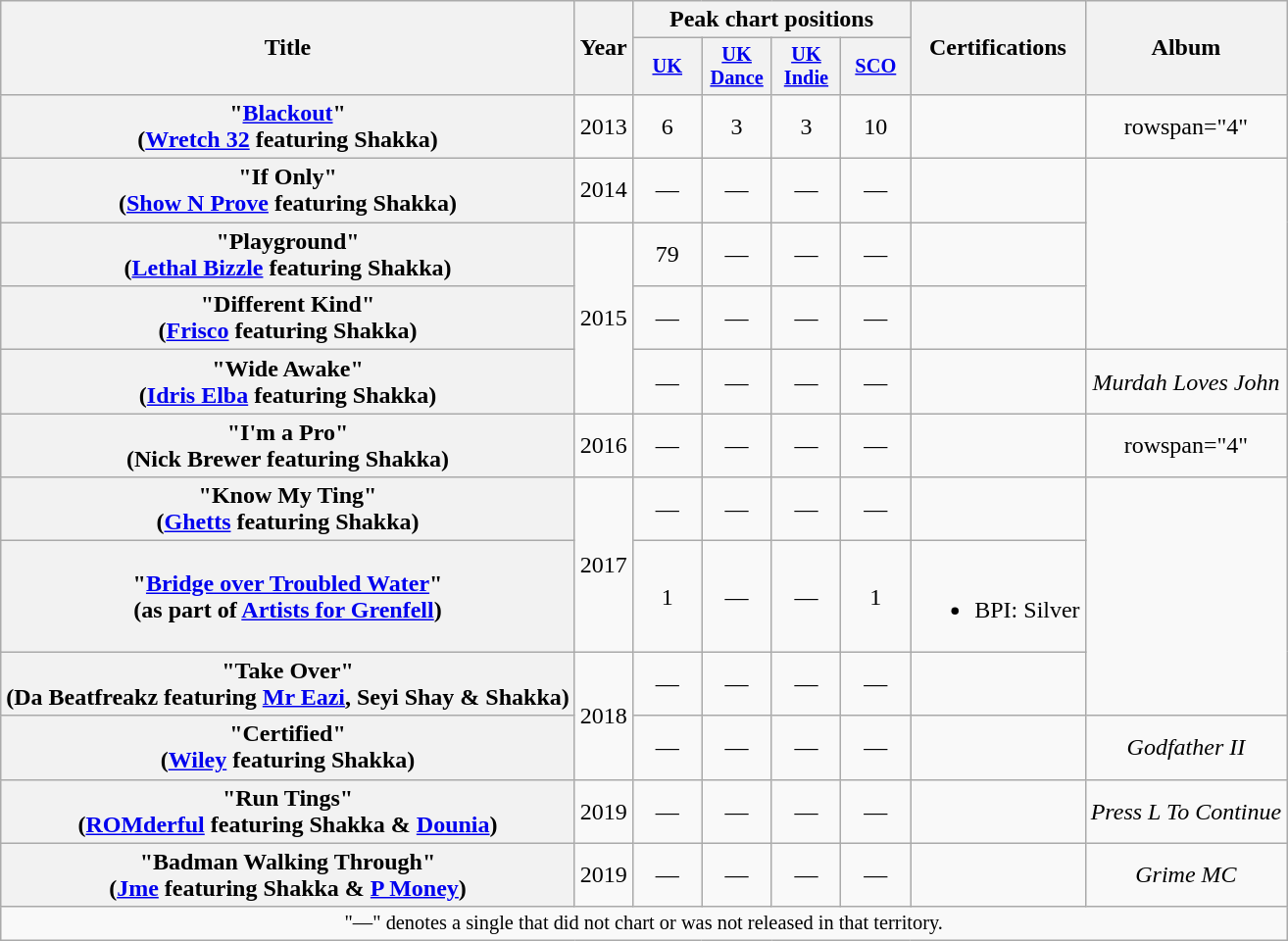<table class="wikitable plainrowheaders" style="text-align:center;">
<tr>
<th scope="col" rowspan="2">Title</th>
<th scope="col" rowspan="2">Year</th>
<th scope="col" colspan="4">Peak chart positions</th>
<th scope="col" rowspan="2">Certifications</th>
<th scope="col" rowspan="2">Album</th>
</tr>
<tr>
<th scope="col" style="width:3em;font-size:85%;"><a href='#'>UK</a><br></th>
<th scope="col" style="width:3em;font-size:85%;"><a href='#'>UK Dance</a><br></th>
<th scope="col" style="width:3em;font-size:85%;"><a href='#'>UK Indie</a><br></th>
<th scope="col" style="width:3em;font-size:85%;"><a href='#'>SCO</a><br></th>
</tr>
<tr>
<th scope="row">"<a href='#'>Blackout</a>"<br><span>(<a href='#'>Wretch 32</a> featuring Shakka)</span></th>
<td>2013</td>
<td>6</td>
<td>3</td>
<td>3</td>
<td>10</td>
<td></td>
<td>rowspan="4" </td>
</tr>
<tr>
<th scope="row">"If Only"<br><span>(<a href='#'>Show N Prove</a> featuring Shakka)</span></th>
<td>2014</td>
<td>—</td>
<td>—</td>
<td>—</td>
<td>—</td>
<td></td>
</tr>
<tr>
<th scope="row">"Playground"<br><span>(<a href='#'>Lethal Bizzle</a> featuring Shakka)</span></th>
<td rowspan="3">2015</td>
<td>79</td>
<td>—</td>
<td>—</td>
<td>—</td>
<td></td>
</tr>
<tr>
<th scope="row">"Different Kind"<br><span>(<a href='#'>Frisco</a> featuring Shakka)</span></th>
<td>—</td>
<td>—</td>
<td>—</td>
<td>—</td>
<td></td>
</tr>
<tr>
<th scope="row">"Wide Awake"<br><span>(<a href='#'>Idris Elba</a> featuring Shakka)</span></th>
<td>—</td>
<td>—</td>
<td>—</td>
<td>—</td>
<td></td>
<td><em>Murdah Loves John</em></td>
</tr>
<tr>
<th scope="row">"I'm a Pro"<br><span>(Nick Brewer featuring Shakka)</span></th>
<td>2016</td>
<td>—</td>
<td>—</td>
<td>—</td>
<td>—</td>
<td></td>
<td>rowspan="4" </td>
</tr>
<tr>
<th scope="row">"Know My Ting"<br><span>(<a href='#'>Ghetts</a> featuring Shakka)</span></th>
<td rowspan="2">2017</td>
<td>—</td>
<td>—</td>
<td>—</td>
<td>—</td>
<td></td>
</tr>
<tr>
<th scope="row">"<a href='#'>Bridge over Troubled Water</a>"<br><span>(as part of <a href='#'>Artists for Grenfell</a>)</span></th>
<td>1</td>
<td>—</td>
<td>—</td>
<td>1</td>
<td><br><ul><li>BPI: Silver</li></ul></td>
</tr>
<tr>
<th scope="row">"Take Over"<br><span>(Da Beatfreakz featuring <a href='#'>Mr Eazi</a>, Seyi Shay & Shakka)</span></th>
<td rowspan="2">2018</td>
<td>—</td>
<td>—</td>
<td>—</td>
<td>—</td>
<td></td>
</tr>
<tr>
<th scope="row">"Certified"<br><span>(<a href='#'>Wiley</a> featuring Shakka)</span></th>
<td>—</td>
<td>—</td>
<td>—</td>
<td>—</td>
<td></td>
<td><em>Godfather II</em></td>
</tr>
<tr>
<th scope="row">"Run Tings"<br><span>(<a href='#'>ROMderful</a> featuring Shakka & <a href='#'>Dounia</a>)</span></th>
<td>2019</td>
<td>—</td>
<td>—</td>
<td>—</td>
<td>—</td>
<td></td>
<td><em>Press L To Continue</em></td>
</tr>
<tr>
<th scope="row">"Badman Walking Through"<br><span>(<a href='#'>Jme</a> featuring Shakka & <a href='#'>P Money</a>)</span></th>
<td>2019</td>
<td>—</td>
<td>—</td>
<td>—</td>
<td>—</td>
<td></td>
<td><em>Grime MC</em></td>
</tr>
<tr>
<td colspan="20" style="font-size:85%">"—" denotes a single that did not chart or was not released in that territory.</td>
</tr>
</table>
